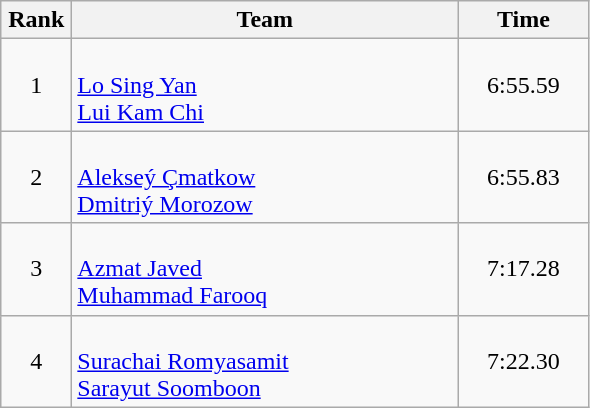<table class=wikitable style="text-align:center">
<tr>
<th width=40>Rank</th>
<th width=250>Team</th>
<th width=80>Time</th>
</tr>
<tr>
<td>1</td>
<td align=left><br><a href='#'>Lo Sing Yan</a><br><a href='#'>Lui Kam Chi</a></td>
<td>6:55.59</td>
</tr>
<tr>
<td>2</td>
<td align=left><br><a href='#'>Alekseý Çmatkow</a><br><a href='#'>Dmitriý Morozow</a></td>
<td>6:55.83</td>
</tr>
<tr>
<td>3</td>
<td align=left><br><a href='#'>Azmat Javed</a><br><a href='#'>Muhammad Farooq</a></td>
<td>7:17.28</td>
</tr>
<tr>
<td>4</td>
<td align=left><br><a href='#'>Surachai Romyasamit</a><br><a href='#'>Sarayut Soomboon</a></td>
<td>7:22.30</td>
</tr>
</table>
